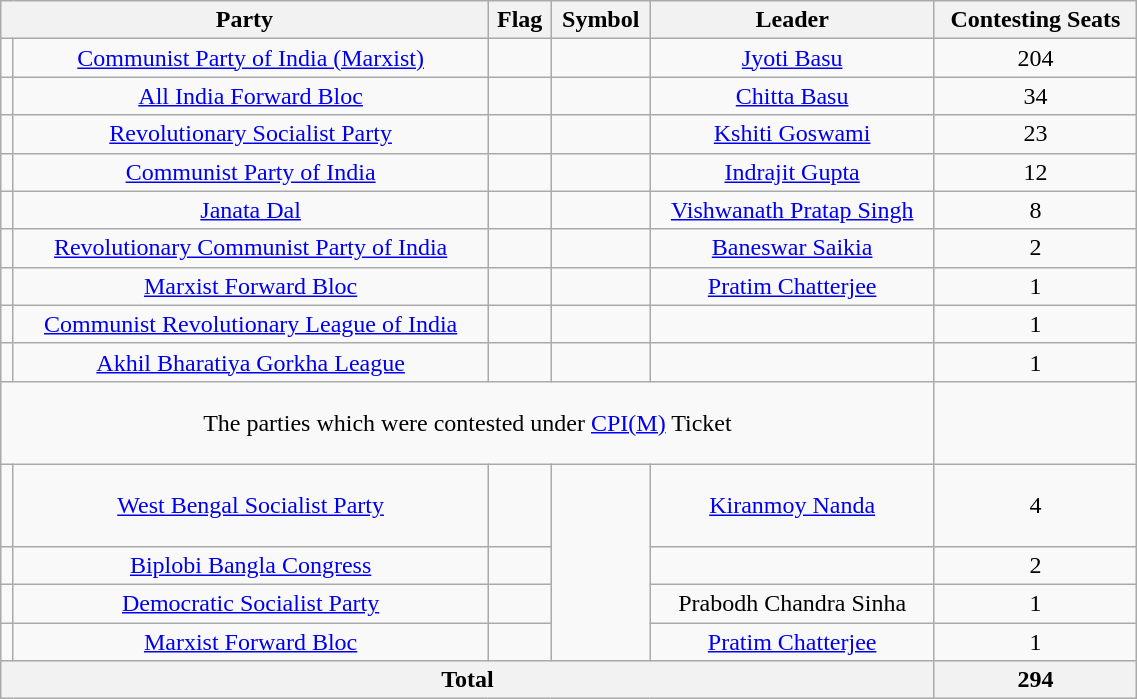<table class="wikitable" width="60%" style="text-align:center">
<tr>
<th colspan="2">Party</th>
<th>Flag</th>
<th>Symbol</th>
<th>Leader</th>
<th>Contesting Seats</th>
</tr>
<tr>
<td></td>
<td><a href='#'>Communist Party of India (Marxist)</a></td>
<td></td>
<td></td>
<td><a href='#'>Jyoti Basu</a></td>
<td>204</td>
</tr>
<tr>
<td></td>
<td><a href='#'>All India Forward Bloc</a></td>
<td></td>
<td></td>
<td><a href='#'>Chitta Basu</a></td>
<td>34</td>
</tr>
<tr>
<td></td>
<td><a href='#'>Revolutionary Socialist Party</a></td>
<td></td>
<td></td>
<td><a href='#'>Kshiti Goswami</a></td>
<td>23</td>
</tr>
<tr>
<td></td>
<td><a href='#'>Communist Party of India</a></td>
<td></td>
<td></td>
<td><a href='#'>Indrajit Gupta</a></td>
<td>12</td>
</tr>
<tr>
<td></td>
<td><a href='#'>Janata Dal</a></td>
<td></td>
<td></td>
<td><a href='#'>Vishwanath Pratap Singh</a></td>
<td>8</td>
</tr>
<tr>
<td></td>
<td><a href='#'>Revolutionary Communist Party of India</a></td>
<td></td>
<td></td>
<td><a href='#'>Baneswar Saikia</a></td>
<td>2</td>
</tr>
<tr>
<td></td>
<td><a href='#'>Marxist Forward Bloc</a></td>
<td></td>
<td></td>
<td><a href='#'>Pratim Chatterjee</a></td>
<td>1</td>
</tr>
<tr>
<td></td>
<td><a href='#'>Communist Revolutionary League of India</a></td>
<td></td>
<td></td>
<td></td>
<td>1</td>
</tr>
<tr>
<td></td>
<td><a href='#'>Akhil Bharatiya Gorkha League</a></td>
<td></td>
<td></td>
<td></td>
<td>1</td>
</tr>
<tr style="height: 55px;">
<td colspan = "5" align = "center">The parties which were contested under <a href='#'>CPI(M)</a> Ticket</td>
</tr>
<tr style="height: 55px;">
<td></td>
<td><a href='#'>West Bengal Socialist Party</a></td>
<td></td>
<td rowspan="4"></td>
<td><a href='#'>Kiranmoy Nanda</a></td>
<td>4</td>
</tr>
<tr>
<td></td>
<td><a href='#'>Biplobi Bangla Congress</a></td>
<td></td>
<td></td>
<td>2</td>
</tr>
<tr>
<td></td>
<td><a href='#'>Democratic Socialist Party</a></td>
<td></td>
<td>Prabodh Chandra Sinha</td>
<td>1</td>
</tr>
<tr>
<td></td>
<td><a href='#'>Marxist Forward Bloc</a></td>
<td></td>
<td><a href='#'>Pratim Chatterjee</a></td>
<td>1</td>
</tr>
<tr>
<th colspan=5>Total</th>
<th>294</th>
</tr>
</table>
